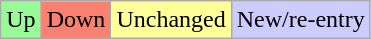<table class="wikitable">
<tr>
<td bgcolor="#98fb98">Up</td>
<td bgcolor="#fa8072">Down</td>
<td bgcolor="#ffff99">Unchanged</td>
<td bgcolor="#CCCCFF">New/re-entry</td>
</tr>
</table>
